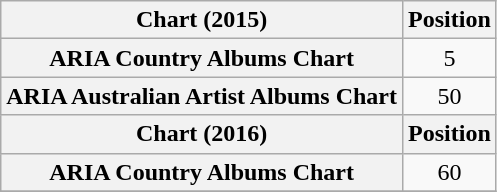<table class="wikitable sortable plainrowheaders" style="text-align:center">
<tr>
<th scope="col">Chart (2015)</th>
<th scope="col">Position</th>
</tr>
<tr>
<th scope="row">ARIA Country Albums Chart</th>
<td>5</td>
</tr>
<tr>
<th scope="row">ARIA Australian Artist Albums Chart</th>
<td>50</td>
</tr>
<tr>
<th scope="col">Chart (2016)</th>
<th scope="col">Position</th>
</tr>
<tr>
<th scope="row">ARIA Country Albums Chart</th>
<td>60</td>
</tr>
<tr>
</tr>
</table>
